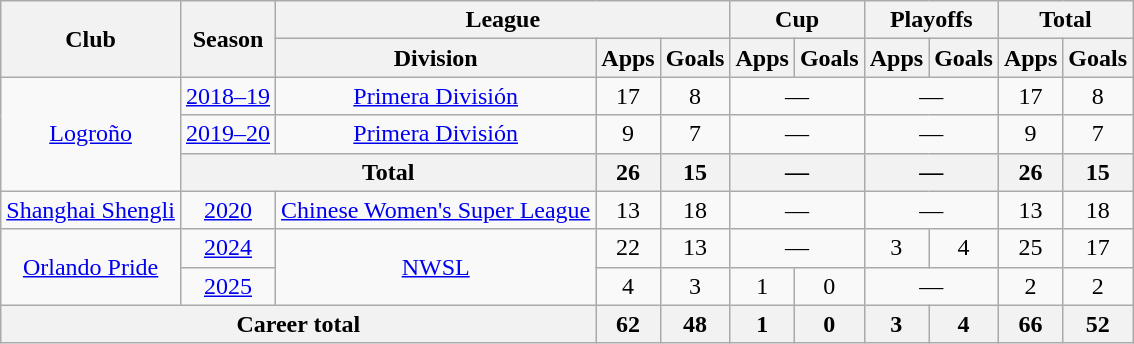<table class="wikitable" style="text-align: center;">
<tr>
<th rowspan="2">Club</th>
<th rowspan="2">Season</th>
<th colspan="3">League</th>
<th colspan="2">Cup</th>
<th colspan="2">Playoffs</th>
<th colspan="2">Total</th>
</tr>
<tr>
<th>Division</th>
<th>Apps</th>
<th>Goals</th>
<th>Apps</th>
<th>Goals</th>
<th>Apps</th>
<th>Goals</th>
<th>Apps</th>
<th>Goals</th>
</tr>
<tr>
<td rowspan="3"><a href='#'>Logroño</a></td>
<td><a href='#'>2018–19</a></td>
<td><a href='#'>Primera División</a></td>
<td>17</td>
<td>8</td>
<td colspan="2">—</td>
<td colspan="2">—</td>
<td>17</td>
<td>8</td>
</tr>
<tr>
<td><a href='#'>2019–20</a></td>
<td><a href='#'>Primera División</a></td>
<td>9</td>
<td>7</td>
<td colspan="2">—</td>
<td colspan="2">—</td>
<td>9</td>
<td>7</td>
</tr>
<tr>
<th colspan="2">Total</th>
<th>26</th>
<th>15</th>
<th colspan="2">—</th>
<th colspan="2">—</th>
<th>26</th>
<th>15</th>
</tr>
<tr>
<td><a href='#'>Shanghai Shengli</a></td>
<td><a href='#'>2020</a></td>
<td><a href='#'>Chinese Women's Super League</a></td>
<td>13</td>
<td>18</td>
<td colspan="2">—</td>
<td colspan="2">—</td>
<td>13</td>
<td>18</td>
</tr>
<tr>
<td rowspan="2"><a href='#'>Orlando Pride</a></td>
<td><a href='#'>2024</a></td>
<td rowspan="2"><a href='#'>NWSL</a></td>
<td>22</td>
<td>13</td>
<td colspan="2">—</td>
<td>3</td>
<td>4</td>
<td>25</td>
<td>17</td>
</tr>
<tr>
<td><a href='#'>2025</a></td>
<td>4</td>
<td>3</td>
<td>1</td>
<td>0</td>
<td colspan="2">—</td>
<td>2</td>
<td>2</td>
</tr>
<tr>
<th colspan="3">Career total</th>
<th>62</th>
<th>48</th>
<th>1</th>
<th>0</th>
<th>3</th>
<th>4</th>
<th>66</th>
<th>52</th>
</tr>
</table>
